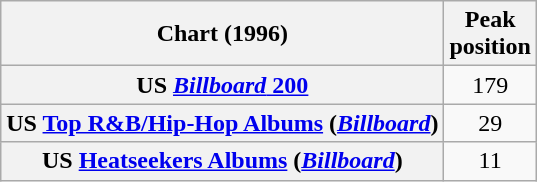<table class="wikitable sortable plainrowheaders" style="text-align:center">
<tr>
<th scope="col">Chart (1996)</th>
<th scope="col">Peak<br> position</th>
</tr>
<tr>
<th scope="row">US <a href='#'><em>Billboard</em> 200</a></th>
<td>179</td>
</tr>
<tr>
<th scope="row">US <a href='#'>Top R&B/Hip-Hop Albums</a> (<em><a href='#'>Billboard</a></em>)</th>
<td>29</td>
</tr>
<tr>
<th scope="row">US <a href='#'>Heatseekers Albums</a> (<em><a href='#'>Billboard</a></em>)</th>
<td>11</td>
</tr>
</table>
